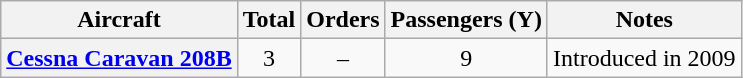<table class="wikitable" style="text-align:center">
<tr>
<th scope="col">Aircraft</th>
<th scope="col">Total</th>
<th scope="col">Orders</th>
<th scope="col">Passengers (Y)</th>
<th scope="col">Notes</th>
</tr>
<tr>
<th scope="row"><a href='#'>Cessna Caravan 208B</a></th>
<td>3</td>
<td>–</td>
<td>9</td>
<td>Introduced in 2009</td>
</tr>
</table>
